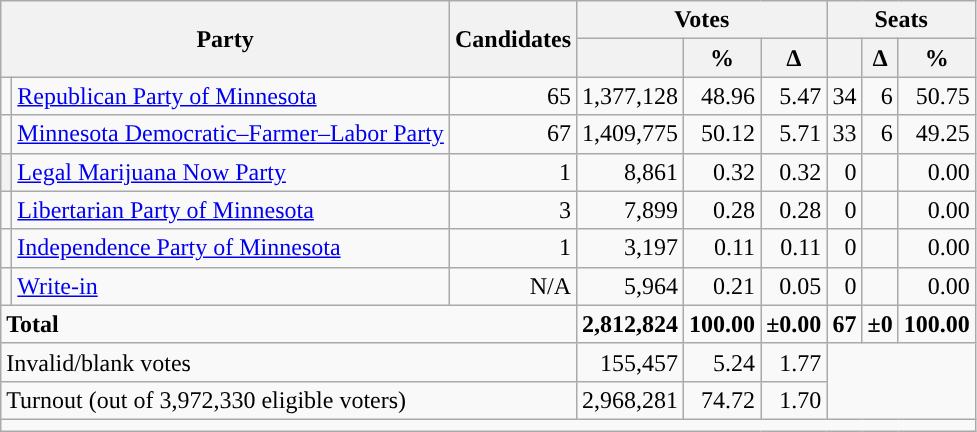<table class="wikitable">
<tr>
<th colspan="2" rowspan="2">Party</th>
<th rowspan="2">Candidates</th>
<th colspan="3">Votes</th>
<th colspan="3">Seats</th>
</tr>
<tr>
<th></th>
<th>%</th>
<th>∆</th>
<th></th>
<th>∆</th>
<th>%</th>
</tr>
<tr>
<td style="background-color:"></td>
<td><a href='#'>Republican Party of Minnesota</a></td>
<td align="right">65</td>
<td align="right">1,377,128</td>
<td align="right">48.96</td>
<td align="right">5.47</td>
<td align="right">34</td>
<td align="right">6</td>
<td align="right">50.75</td>
</tr>
<tr>
<td style="background-color:"></td>
<td><a href='#'>Minnesota Democratic–Farmer–Labor Party</a></td>
<td align="right">67</td>
<td align="right">1,409,775</td>
<td align="right">50.12</td>
<td align="right">5.71</td>
<td align="right">33</td>
<td align="right">6</td>
<td align="right">49.25</td>
</tr>
<tr>
<th style="background-color:"></th>
<td><a href='#'>Legal Marijuana Now Party</a></td>
<td align="right">1</td>
<td align="right">8,861</td>
<td align="right">0.32</td>
<td align="right">0.32</td>
<td align="right">0</td>
<td align="right"></td>
<td align="right">0.00</td>
</tr>
<tr>
<td style="background-color:"></td>
<td><a href='#'>Libertarian Party of Minnesota</a></td>
<td align="right">3</td>
<td align="right">7,899</td>
<td align="right">0.28</td>
<td align="right">0.28</td>
<td align="right">0</td>
<td align="right"></td>
<td align="right">0.00</td>
</tr>
<tr>
<td style="background-color:"></td>
<td><a href='#'>Independence Party of Minnesota</a></td>
<td align="right">1</td>
<td align="right">3,197</td>
<td align="right">0.11</td>
<td align="right">0.11</td>
<td align="right">0</td>
<td align="right"></td>
<td align="right">0.00</td>
</tr>
<tr>
<td style="background-color:"></td>
<td><a href='#'>Write-in</a></td>
<td align="right">N/A</td>
<td align="right">5,964</td>
<td align="right">0.21</td>
<td align="right">0.05</td>
<td align="right">0</td>
<td align="right"></td>
<td align="right">0.00</td>
</tr>
<tr>
<td colspan="3"><strong>Total</strong></td>
<td align="right"><strong>2,812,824</strong></td>
<td align="right"><strong>100.00</strong></td>
<td align="right"><strong>±0.00</strong></td>
<td align="right"><strong>67</strong></td>
<td align="right"><strong>±0</strong></td>
<td align="right"><strong>100.00</strong></td>
</tr>
<tr>
<td colspan="3">Invalid/blank votes</td>
<td align="right">155,457</td>
<td align="right">5.24</td>
<td align="right">1.77</td>
<td colspan="3" rowspan="2"></td>
</tr>
<tr>
<td colspan="3">Turnout (out of 3,972,330 eligible voters)</td>
<td align="right">2,968,281</td>
<td align="right">74.72</td>
<td align="right">1.70</td>
</tr>
<tr>
<td colspan="9"></td>
</tr>
</table>
